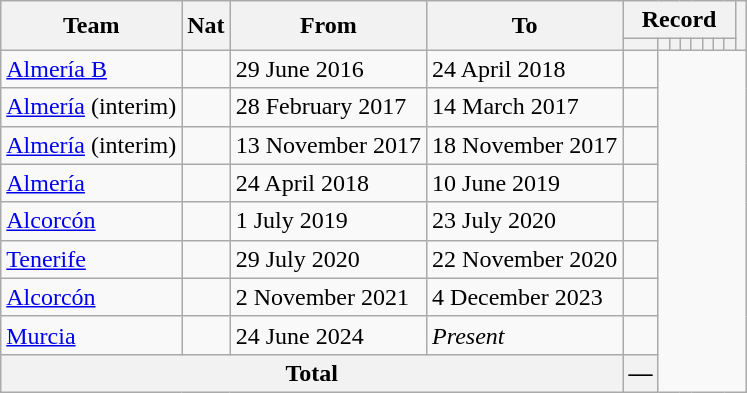<table class="wikitable" style="text-align: center">
<tr>
<th rowspan="2">Team</th>
<th rowspan="2">Nat</th>
<th rowspan="2">From</th>
<th rowspan="2">To</th>
<th colspan="8">Record</th>
<th rowspan=2></th>
</tr>
<tr>
<th></th>
<th></th>
<th></th>
<th></th>
<th></th>
<th></th>
<th></th>
<th></th>
</tr>
<tr>
<td align=left><a href='#'>Almería B</a></td>
<td></td>
<td align=left>29 June 2016</td>
<td align=left>24 April 2018<br></td>
<td></td>
</tr>
<tr>
<td align=left><a href='#'>Almería</a> (interim)</td>
<td></td>
<td align=left>28 February 2017</td>
<td align=left>14 March 2017<br></td>
<td></td>
</tr>
<tr>
<td align=left><a href='#'>Almería</a> (interim)</td>
<td></td>
<td align=left>13 November 2017</td>
<td align=left>18 November 2017<br></td>
<td></td>
</tr>
<tr>
<td align=left><a href='#'>Almería</a></td>
<td></td>
<td align=left>24 April 2018</td>
<td align=left>10 June 2019<br></td>
<td></td>
</tr>
<tr>
<td align=left><a href='#'>Alcorcón</a></td>
<td></td>
<td align=left>1 July 2019</td>
<td align=left>23 July 2020<br></td>
<td></td>
</tr>
<tr>
<td align=left><a href='#'>Tenerife</a></td>
<td></td>
<td align=left>29 July 2020</td>
<td align=left>22 November 2020<br></td>
<td></td>
</tr>
<tr>
<td align=left><a href='#'>Alcorcón</a></td>
<td></td>
<td align=left>2 November 2021</td>
<td align=left>4 December 2023<br></td>
<td></td>
</tr>
<tr>
<td align=left><a href='#'>Murcia</a></td>
<td></td>
<td align=left>24 June 2024</td>
<td align=left><em>Present</em><br></td>
<td></td>
</tr>
<tr>
<th colspan="4">Total<br></th>
<th>—</th>
</tr>
</table>
